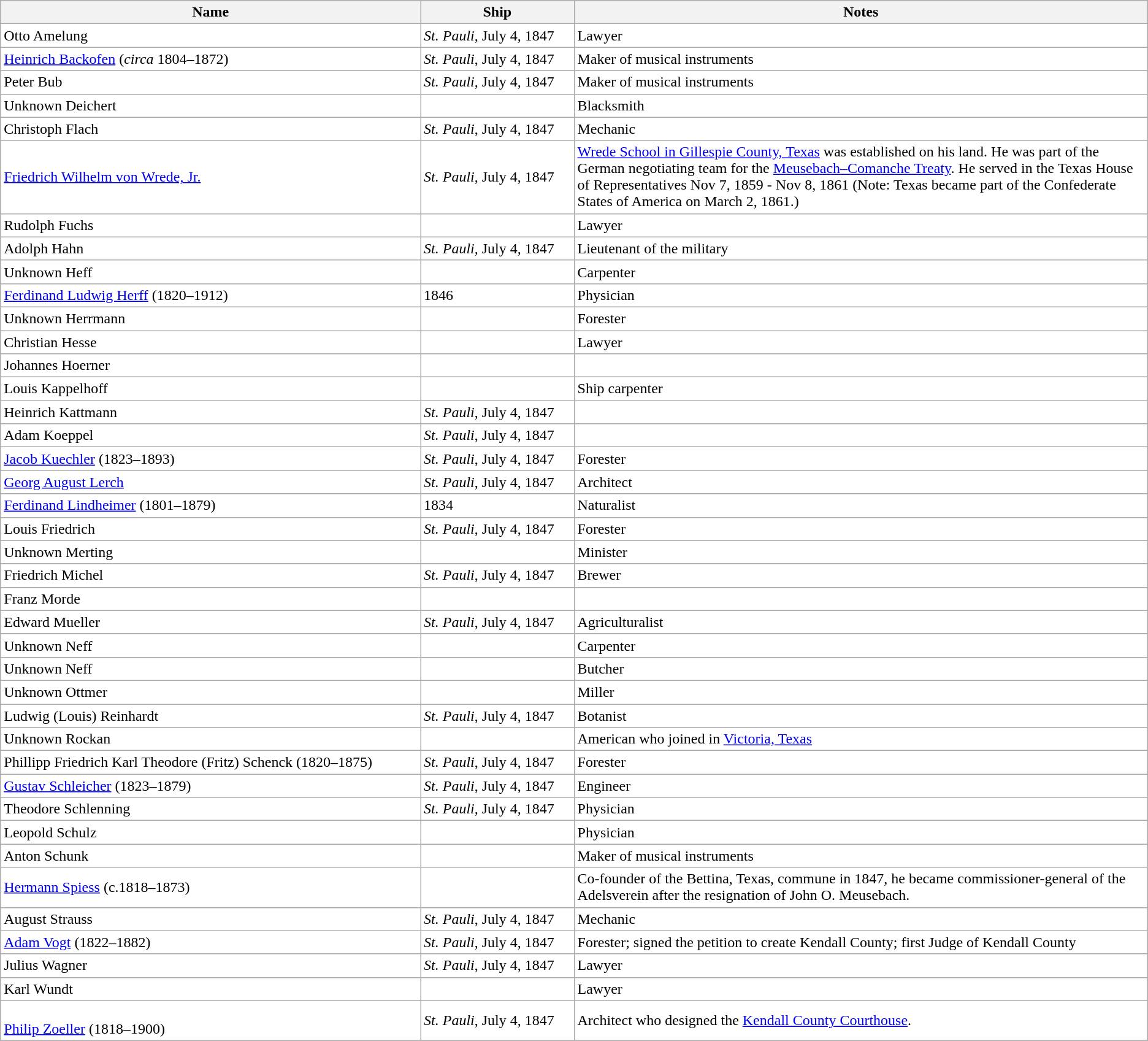<table class="wikitable sortable" | border="1" style="background:white" style="margin: 1em auto 1em auto;">
<tr>
<th scope="col">Name</th>
<th scope="col">Ship</th>
<th scope="col" width = 50% class="unsortable">Notes</th>
</tr>
<tr>
<td scope="row">Otto Amelung</td>
<td><em>St. Pauli</em>, July 4, 1847</td>
<td>Lawyer </td>
</tr>
<tr>
<td scope="row"><a href='#'>Heinrich Backofen</a> (<em>circa</em> 1804–1872)</td>
<td><em>St. Pauli</em>, July 4, 1847</td>
<td>Maker of musical instruments</td>
</tr>
<tr>
<td scope="row">Peter Bub</td>
<td><em>St. Pauli</em>, July 4, 1847</td>
<td>Maker of musical instruments</td>
</tr>
<tr>
<td scope="row">Unknown Deichert</td>
<td></td>
<td>Blacksmith</td>
</tr>
<tr>
<td scope="row">Christoph Flach</td>
<td><em>St. Pauli</em>, July 4, 1847</td>
<td>Mechanic</td>
</tr>
<tr>
<td scope="row"><a href='#'>Friedrich Wilhelm von Wrede, Jr.</a></td>
<td><em>St. Pauli</em>, July 4, 1847</td>
<td><a href='#'>Wrede School in Gillespie County, Texas</a> was established on his land. He was part of the German negotiating team for the <a href='#'>Meusebach–Comanche Treaty</a>. He served in the Texas House of Representatives Nov 7, 1859 - Nov 8, 1861 (Note: Texas became part of the Confederate States of America on March 2, 1861.)</td>
</tr>
<tr>
<td scope="row">Rudolph Fuchs</td>
<td></td>
<td>Lawyer</td>
</tr>
<tr>
<td scope="row">Adolph Hahn</td>
<td><em>St. Pauli</em>, July 4, 1847</td>
<td>Lieutenant of the military</td>
</tr>
<tr>
<td scope="row">Unknown Heff</td>
<td></td>
<td>Carpenter</td>
</tr>
<tr>
<td scope="row"><a href='#'>Ferdinand Ludwig Herff</a> (1820–1912)</td>
<td>1846</td>
<td>Physician</td>
</tr>
<tr>
<td scope="row">Unknown Herrmann</td>
<td></td>
<td>Forester</td>
</tr>
<tr>
<td scope="row">Christian Hesse</td>
<td></td>
<td>Lawyer</td>
</tr>
<tr>
<td scope="row">Johannes Hoerner</td>
<td></td>
<td></td>
</tr>
<tr>
<td scope="row">Louis Kappelhoff</td>
<td></td>
<td>Ship carpenter</td>
</tr>
<tr>
<td scope="row">Heinrich Kattmann</td>
<td><em>St. Pauli</em>, July 4, 1847</td>
<td></td>
</tr>
<tr>
<td scope="row">Adam Koeppel</td>
<td><em>St. Pauli</em>, July 4, 1847</td>
<td></td>
</tr>
<tr>
<td scope="row"><a href='#'>Jacob Kuechler</a> (1823–1893)</td>
<td><em>St. Pauli</em>, July 4, 1847</td>
<td>Forester</td>
</tr>
<tr>
<td scope="row"><a href='#'>Georg August Lerch</a></td>
<td><em>St. Pauli</em>, July 4, 1847</td>
<td>Architect</td>
</tr>
<tr>
<td scope="row"><a href='#'>Ferdinand Lindheimer</a> (1801–1879)</td>
<td>1834</td>
<td>Naturalist</td>
</tr>
<tr>
<td scope="row">Louis Friedrich</td>
<td><em>St. Pauli</em>, July 4, 1847</td>
<td>Forester</td>
</tr>
<tr>
<td scope="row">Unknown Merting</td>
<td></td>
<td>Minister</td>
</tr>
<tr>
<td scope="row">Friedrich Michel</td>
<td><em>St. Pauli</em>, July 4, 1847</td>
<td>Brewer</td>
</tr>
<tr>
<td scope="row">Franz Morde</td>
<td></td>
<td></td>
</tr>
<tr>
<td scope="row">Edward Mueller</td>
<td><em>St. Pauli</em>, July 4, 1847</td>
<td>Agriculturalist</td>
</tr>
<tr>
<td scope="row">Unknown Neff</td>
<td></td>
<td>Carpenter</td>
</tr>
<tr>
<td scope="row">Unknown Neff</td>
<td></td>
<td>Butcher</td>
</tr>
<tr>
<td scope="row">Unknown Ottmer</td>
<td></td>
<td>Miller</td>
</tr>
<tr>
<td scope="row">Ludwig (Louis) Reinhardt</td>
<td><em>St. Pauli</em>, July 4, 1847</td>
<td>Botanist</td>
</tr>
<tr>
<td scope="row">Unknown Rockan</td>
<td></td>
<td>American who joined in <a href='#'>Victoria, Texas</a></td>
</tr>
<tr>
<td scope="row">Phillipp Friedrich Karl Theodore (Fritz) Schenck (1820–1875)</td>
<td><em>St. Pauli</em>, July 4, 1847</td>
<td>Forester</td>
</tr>
<tr>
<td scope="row"><a href='#'>Gustav Schleicher</a> (1823–1879)</td>
<td><em>St. Pauli</em>, July 4, 1847</td>
<td>Engineer</td>
</tr>
<tr>
<td scope="row">Theodore Schlenning</td>
<td><em>St. Pauli</em>, July 4, 1847</td>
<td>Physician</td>
</tr>
<tr>
<td scope="row">Leopold Schulz</td>
<td></td>
<td>Physician </td>
</tr>
<tr>
<td scope="row">Anton Schunk</td>
<td></td>
<td>Maker of musical instruments</td>
</tr>
<tr>
<td scope="row"><a href='#'>Hermann Spiess</a> (c.1818–1873)</td>
<td></td>
<td>Co-founder of the Bettina, Texas, commune in 1847, he became commissioner-general of the Adelsverein after the resignation of John O. Meusebach.</td>
</tr>
<tr>
<td scope="row">August Strauss</td>
<td><em>St. Pauli</em>, July 4, 1847</td>
<td>Mechanic</td>
</tr>
<tr>
<td scope="row"><a href='#'>Adam Vogt</a> (1822–1882)</td>
<td><em>St. Pauli</em>, July 4, 1847</td>
<td>Forester; signed the petition to create Kendall County; first Judge of Kendall County</td>
</tr>
<tr>
<td scope="row">Julius Wagner</td>
<td><em>St. Pauli</em>, July 4, 1847</td>
<td>Lawyer</td>
</tr>
<tr>
<td scope="row">Karl Wundt</td>
<td></td>
<td>Lawyer</td>
</tr>
<tr>
<td scope="row"><br><a href='#'>Philip Zoeller</a> (1818–1900)</td>
<td><em>St. Pauli</em>, July 4, 1847</td>
<td>Architect who designed the <a href='#'>Kendall County Courthouse</a>.</td>
</tr>
<tr>
</tr>
</table>
